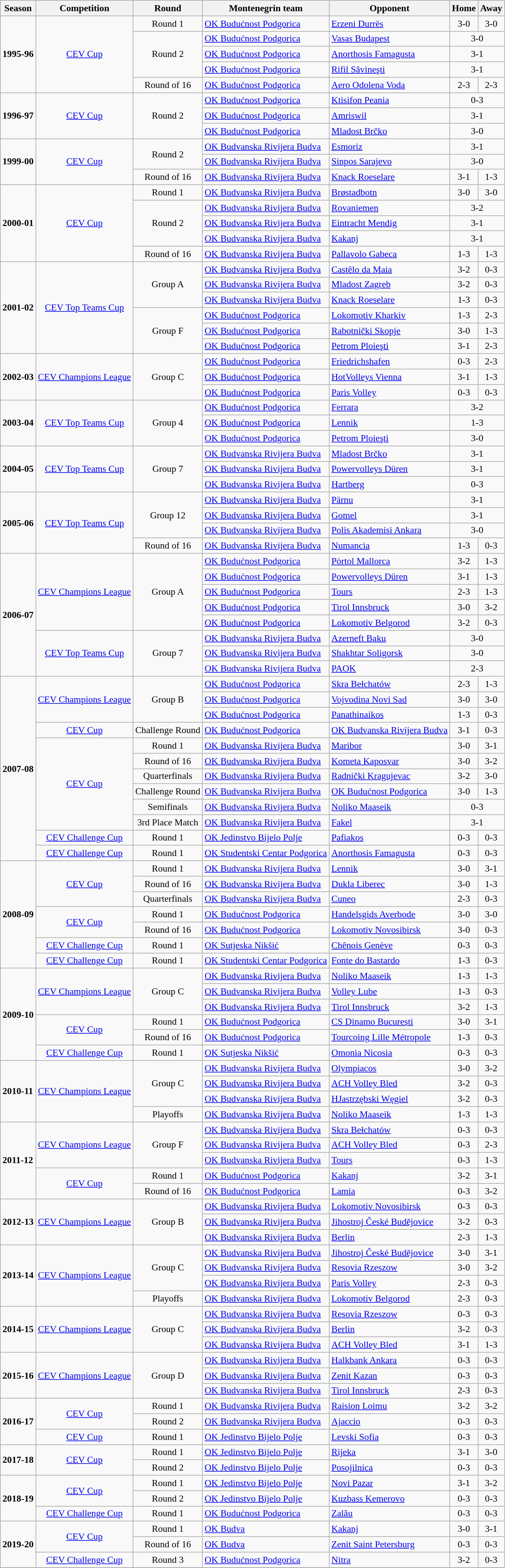<table class="wikitable" style="font-size:90%">
<tr>
<th>Season</th>
<th>Competition</th>
<th>Round</th>
<th>Montenegrin team</th>
<th>Opponent</th>
<th>Home</th>
<th>Away</th>
</tr>
<tr>
<td rowspan=5><strong>1995-96</strong></td>
<td rowspan=5 align = "center"><a href='#'>CEV Cup</a></td>
<td align = "center">Round 1</td>
<td><a href='#'>OK Budućnost Podgorica</a></td>
<td> <a href='#'>Erzeni Durrës</a></td>
<td align = "center">3-0</td>
<td align = "center">3-0</td>
</tr>
<tr>
<td rowspan=3 align = "center">Round 2</td>
<td><a href='#'>OK Budućnost Podgorica</a></td>
<td> <a href='#'>Vasas Budapest</a></td>
<td colspan=2 align = "center">3-0</td>
</tr>
<tr>
<td><a href='#'>OK Budućnost Podgorica</a></td>
<td> <a href='#'>Anorthosis Famagusta</a></td>
<td colspan=2 align = "center">3-1</td>
</tr>
<tr>
<td><a href='#'>OK Budućnost Podgorica</a></td>
<td> <a href='#'>Rifil Săvineşti</a></td>
<td colspan=2 align = "center">3-1</td>
</tr>
<tr>
<td align = "center">Round of 16</td>
<td><a href='#'>OK Budućnost Podgorica</a></td>
<td> <a href='#'>Aero Odolena Voda</a></td>
<td align = "center">2-3</td>
<td align = "center">2-3</td>
</tr>
<tr>
<td rowspan=3><strong>1996-97</strong></td>
<td rowspan=3 align = "center"><a href='#'>CEV Cup</a></td>
<td rowspan=3 align = "center">Round 2</td>
<td><a href='#'>OK Budućnost Podgorica</a></td>
<td> <a href='#'>Ktisifon Peania</a></td>
<td colspan=2 align = "center">0-3</td>
</tr>
<tr>
<td><a href='#'>OK Budućnost Podgorica</a></td>
<td> <a href='#'>Amriswil</a></td>
<td colspan=2 align = "center">3-1</td>
</tr>
<tr>
<td><a href='#'>OK Budućnost Podgorica</a></td>
<td> <a href='#'>Mladost Brčko</a></td>
<td colspan=2 align = "center">3-0</td>
</tr>
<tr>
<td rowspan=3><strong>1999-00</strong></td>
<td rowspan=3 align = "center"><a href='#'>CEV Cup</a></td>
<td rowspan=2 align = "center">Round 2</td>
<td><a href='#'>OK Budvanska Rivijera Budva</a></td>
<td> <a href='#'>Esmoriz</a></td>
<td colspan=2 align = "center">3-1</td>
</tr>
<tr>
<td><a href='#'>OK Budvanska Rivijera Budva</a></td>
<td> <a href='#'>Sinpos Sarajevo</a></td>
<td colspan=2 align = "center">3-0</td>
</tr>
<tr>
<td align = "center">Round of 16</td>
<td><a href='#'>OK Budvanska Rivijera Budva</a></td>
<td> <a href='#'>Knack Roeselare</a></td>
<td align = "center">3-1</td>
<td align = "center">1-3</td>
</tr>
<tr>
<td rowspan=5><strong>2000-01</strong></td>
<td rowspan=5 align = "center"><a href='#'>CEV Cup</a></td>
<td align = "center">Round 1</td>
<td><a href='#'>OK Budvanska Rivijera Budva</a></td>
<td> <a href='#'>Brøstadbotn</a></td>
<td align = "center">3-0</td>
<td align = "center">3-0</td>
</tr>
<tr>
<td rowspan=3 align = "center">Round 2</td>
<td><a href='#'>OK Budvanska Rivijera Budva</a></td>
<td> <a href='#'>Rovaniemen</a></td>
<td colspan=2 align = "center">3-2</td>
</tr>
<tr>
<td><a href='#'>OK Budvanska Rivijera Budva</a></td>
<td> <a href='#'>Eintracht Mendig</a></td>
<td colspan=2 align = "center">3-1</td>
</tr>
<tr>
<td><a href='#'>OK Budvanska Rivijera Budva</a></td>
<td> <a href='#'>Kakanj</a></td>
<td colspan=2 align = "center">3-1</td>
</tr>
<tr>
<td align = "center">Round of 16</td>
<td><a href='#'>OK Budvanska Rivijera Budva</a></td>
<td> <a href='#'>Pallavolo Gabeca</a></td>
<td align = "center">1-3</td>
<td align = "center">1-3</td>
</tr>
<tr>
<td rowspan=6><strong>2001-02</strong></td>
<td rowspan=6 align = "center"><a href='#'>CEV Top Teams Cup</a></td>
<td rowspan=3 align = "center">Group A</td>
<td><a href='#'>OK Budvanska Rivijera Budva</a></td>
<td> <a href='#'>Castêlo da Maia</a></td>
<td align = "center">3-2</td>
<td align = "center">0-3</td>
</tr>
<tr>
<td><a href='#'>OK Budvanska Rivijera Budva</a></td>
<td> <a href='#'>Mladost Zagreb</a></td>
<td align = "center">3-2</td>
<td align = "center">0-3</td>
</tr>
<tr>
<td><a href='#'>OK Budvanska Rivijera Budva</a></td>
<td> <a href='#'>Knack Roeselare</a></td>
<td align = "center">1-3</td>
<td align = "center">0-3</td>
</tr>
<tr>
<td rowspan=3 align = "center">Group F</td>
<td><a href='#'>OK Budućnost Podgorica</a></td>
<td> <a href='#'>Lokomotiv Kharkiv</a></td>
<td align = "center">1-3</td>
<td align = "center">2-3</td>
</tr>
<tr>
<td><a href='#'>OK Budućnost Podgorica</a></td>
<td> <a href='#'>Rabotnički Skopje</a></td>
<td align = "center">3-0</td>
<td align = "center">1-3</td>
</tr>
<tr>
<td><a href='#'>OK Budućnost Podgorica</a></td>
<td> <a href='#'>Petrom Ploieşti</a></td>
<td align = "center">3-1</td>
<td align = "center">2-3</td>
</tr>
<tr>
<td rowspan=3><strong>2002-03</strong></td>
<td rowspan=3 align = "center"><a href='#'>CEV Champions League</a></td>
<td rowspan=3 align = "center">Group C</td>
<td><a href='#'>OK Budućnost Podgorica</a></td>
<td> <a href='#'>Friedrichshafen</a></td>
<td align = "center">0-3</td>
<td align = "center">2-3</td>
</tr>
<tr>
<td><a href='#'>OK Budućnost Podgorica</a></td>
<td> <a href='#'>HotVolleys Vienna</a></td>
<td align = "center">3-1</td>
<td align = "center">1-3</td>
</tr>
<tr>
<td><a href='#'>OK Budućnost Podgorica</a></td>
<td> <a href='#'>Paris Volley</a></td>
<td align = "center">0-3</td>
<td align = "center">0-3</td>
</tr>
<tr>
<td rowspan=3><strong>2003-04</strong></td>
<td rowspan=3 align = "center"><a href='#'>CEV Top Teams Cup</a></td>
<td rowspan=3 align = "center">Group 4</td>
<td><a href='#'>OK Budućnost Podgorica</a></td>
<td> <a href='#'>Ferrara</a></td>
<td colspan=2 align = "center">3-2</td>
</tr>
<tr>
<td><a href='#'>OK Budućnost Podgorica</a></td>
<td> <a href='#'>Lennik</a></td>
<td colspan=2 align = "center">1-3</td>
</tr>
<tr>
<td><a href='#'>OK Budućnost Podgorica</a></td>
<td> <a href='#'>Petrom Ploieşti</a></td>
<td colspan=2 align = "center">3-0</td>
</tr>
<tr>
<td rowspan=3><strong>2004-05</strong></td>
<td rowspan=3 align = "center"><a href='#'>CEV Top Teams Cup</a></td>
<td rowspan=3 align = "center">Group 7</td>
<td><a href='#'>OK Budvanska Rivijera Budva</a></td>
<td> <a href='#'>Mladost Brčko</a></td>
<td colspan=2 align = "center">3-1</td>
</tr>
<tr>
<td><a href='#'>OK Budvanska Rivijera Budva</a></td>
<td> <a href='#'>Powervolleys Düren</a></td>
<td colspan=2 align = "center">3-1</td>
</tr>
<tr>
<td><a href='#'>OK Budvanska Rivijera Budva</a></td>
<td> <a href='#'>Hartberg</a></td>
<td colspan=2 align = "center">0-3</td>
</tr>
<tr>
<td rowspan=4><strong>2005-06</strong></td>
<td rowspan=4 align = "center"><a href='#'>CEV Top Teams Cup</a></td>
<td rowspan=3 align = "center">Group 12</td>
<td><a href='#'>OK Budvanska Rivijera Budva</a></td>
<td> <a href='#'>Pärnu</a></td>
<td colspan=2 align = "center">3-1</td>
</tr>
<tr>
<td><a href='#'>OK Budvanska Rivijera Budva</a></td>
<td> <a href='#'>Gomel</a></td>
<td colspan=2 align = "center">3-1</td>
</tr>
<tr>
<td><a href='#'>OK Budvanska Rivijera Budva</a></td>
<td> <a href='#'>Polis Akademisi Ankara</a></td>
<td colspan=2 align = "center">3-0</td>
</tr>
<tr>
<td align = "center">Round of 16</td>
<td><a href='#'>OK Budvanska Rivijera Budva</a></td>
<td> <a href='#'>Numancia</a></td>
<td align = "center">1-3</td>
<td align = "center">0-3</td>
</tr>
<tr>
<td rowspan=8><strong>2006-07</strong></td>
<td rowspan=5 align = "center"><a href='#'>CEV Champions League</a></td>
<td rowspan=5 align = "center">Group A</td>
<td><a href='#'>OK Budućnost Podgorica</a></td>
<td> <a href='#'>Pòrtol Mallorca</a></td>
<td align = "center">3-2</td>
<td align = "center">1-3</td>
</tr>
<tr>
<td><a href='#'>OK Budućnost Podgorica</a></td>
<td> <a href='#'>Powervolleys Düren</a></td>
<td align = "center">3-1</td>
<td align = "center">1-3</td>
</tr>
<tr>
<td><a href='#'>OK Budućnost Podgorica</a></td>
<td> <a href='#'>Tours</a></td>
<td align = "center">2-3</td>
<td align = "center">1-3</td>
</tr>
<tr>
<td><a href='#'>OK Budućnost Podgorica</a></td>
<td> <a href='#'>Tirol Innsbruck</a></td>
<td align = "center">3-0</td>
<td align = "center">3-2</td>
</tr>
<tr>
<td><a href='#'>OK Budućnost Podgorica</a></td>
<td> <a href='#'>Lokomotiv Belgorod</a></td>
<td align = "center">3-2</td>
<td align = "center">0-3</td>
</tr>
<tr>
<td rowspan=3 align = "center"><a href='#'>CEV Top Teams Cup</a></td>
<td rowspan=3 align = "center">Group 7</td>
<td><a href='#'>OK Budvanska Rivijera Budva</a></td>
<td> <a href='#'>Azerneft Baku</a></td>
<td colspan=2 align = "center">3-0</td>
</tr>
<tr>
<td><a href='#'>OK Budvanska Rivijera Budva</a></td>
<td> <a href='#'>Shakhtar Soligorsk</a></td>
<td colspan=2 align = "center">3-0</td>
</tr>
<tr>
<td><a href='#'>OK Budvanska Rivijera Budva</a></td>
<td> <a href='#'>PAOK</a></td>
<td colspan=2 align = "center">2-3</td>
</tr>
<tr>
<td rowspan=12><strong>2007-08</strong></td>
<td rowspan=3 align = "center"><a href='#'>CEV Champions League</a></td>
<td rowspan=3 align = "center">Group B</td>
<td><a href='#'>OK Budućnost Podgorica</a></td>
<td> <a href='#'>Skra Bełchatów</a></td>
<td align = "center">2-3</td>
<td align = "center">1-3</td>
</tr>
<tr>
<td><a href='#'>OK Budućnost Podgorica</a></td>
<td> <a href='#'>Vojvodina Novi Sad</a></td>
<td align = "center">3-0</td>
<td align = "center">3-0</td>
</tr>
<tr>
<td><a href='#'>OK Budućnost Podgorica</a></td>
<td> <a href='#'>Panathinaikos</a></td>
<td align = "center">1-3</td>
<td align = "center">0-3</td>
</tr>
<tr>
<td align = "center"><a href='#'>CEV Cup</a></td>
<td align = "center">Challenge Round</td>
<td><a href='#'>OK Budućnost Podgorica</a></td>
<td> <a href='#'>OK Budvanska Rivijera Budva</a></td>
<td align = "center">3-1</td>
<td align = "center">0-3</td>
</tr>
<tr>
<td rowspan=6 align = "center"><a href='#'>CEV Cup</a></td>
<td align = "center">Round 1</td>
<td><a href='#'>OK Budvanska Rivijera Budva</a></td>
<td> <a href='#'>Maribor</a></td>
<td align = "center">3-0</td>
<td align = "center">3-1</td>
</tr>
<tr>
<td align = "center">Round of 16</td>
<td><a href='#'>OK Budvanska Rivijera Budva</a></td>
<td> <a href='#'>Kometa Kaposvar</a></td>
<td align = "center">3-0</td>
<td align = "center">3-2</td>
</tr>
<tr>
<td align = "center">Quarterfinals</td>
<td><a href='#'>OK Budvanska Rivijera Budva</a></td>
<td> <a href='#'>Radnički Kragujevac</a></td>
<td align = "center">3-2</td>
<td align = "center">3-0</td>
</tr>
<tr>
<td align = "center">Challenge Round</td>
<td><a href='#'>OK Budvanska Rivijera Budva</a></td>
<td> <a href='#'>OK Budućnost Podgorica</a></td>
<td align = "center">3-0</td>
<td align = "center">1-3</td>
</tr>
<tr>
<td align = "center">Semifinals</td>
<td><a href='#'>OK Budvanska Rivijera Budva</a></td>
<td> <a href='#'>Noliko Maaseik</a></td>
<td colspan=2 align = "center">0-3</td>
</tr>
<tr>
<td align = "center">3rd Place Match</td>
<td><a href='#'>OK Budvanska Rivijera Budva</a></td>
<td> <a href='#'>Fakel</a></td>
<td colspan=2 align = "center">3-1</td>
</tr>
<tr>
<td align = "center"><a href='#'>CEV Challenge Cup</a></td>
<td align = "center">Round 1</td>
<td><a href='#'>OK Jedinstvo Bijelo Polje</a></td>
<td> <a href='#'>Pafiakos</a></td>
<td align = "center">0-3</td>
<td align = "center">0-3</td>
</tr>
<tr>
<td align = "center"><a href='#'>CEV Challenge Cup</a></td>
<td align = "center">Round 1</td>
<td><a href='#'>OK Studentski Centar Podgorica</a></td>
<td> <a href='#'>Anorthosis Famagusta</a></td>
<td align = "center">0-3</td>
<td align = "center">0-3</td>
</tr>
<tr>
<td rowspan=7><strong>2008-09</strong></td>
<td rowspan=3 align = "center"><a href='#'>CEV Cup</a></td>
<td align = "center">Round 1</td>
<td><a href='#'>OK Budvanska Rivijera Budva</a></td>
<td> <a href='#'>Lennik</a></td>
<td align = "center">3-0</td>
<td align = "center">3-1</td>
</tr>
<tr>
<td align = "center">Round of 16</td>
<td><a href='#'>OK Budvanska Rivijera Budva</a></td>
<td> <a href='#'>Dukla Liberec</a></td>
<td align = "center">3-0</td>
<td align = "center">1-3</td>
</tr>
<tr>
<td align = "center">Quarterfinals</td>
<td><a href='#'>OK Budvanska Rivijera Budva</a></td>
<td> <a href='#'>Cuneo</a></td>
<td align = "center">2-3</td>
<td align = "center">0-3</td>
</tr>
<tr>
<td rowspan=2 align = "center"><a href='#'>CEV Cup</a></td>
<td align = "center">Round 1</td>
<td><a href='#'>OK Budućnost Podgorica</a></td>
<td> <a href='#'>Handelsgids Averbode</a></td>
<td align = "center">3-0</td>
<td align = "center">3-0</td>
</tr>
<tr>
<td align = "center">Round of 16</td>
<td><a href='#'>OK Budućnost Podgorica</a></td>
<td> <a href='#'>Lokomotiv Novosibirsk</a></td>
<td align = "center">3-0</td>
<td align = "center">0-3</td>
</tr>
<tr>
<td align = "center"><a href='#'>CEV Challenge Cup</a></td>
<td align = "center">Round 1</td>
<td><a href='#'>OK Sutjeska Nikšić</a></td>
<td> <a href='#'>Chênois Genève</a></td>
<td align = "center">0-3</td>
<td align = "center">0-3</td>
</tr>
<tr>
<td align = "center"><a href='#'>CEV Challenge Cup</a></td>
<td align = "center">Round 1</td>
<td><a href='#'>OK Studentski Centar Podgorica</a></td>
<td> <a href='#'>Fonte do Bastardo</a></td>
<td align = "center">1-3</td>
<td align = "center">0-3</td>
</tr>
<tr>
<td rowspan=6><strong>2009-10</strong></td>
<td rowspan=3 align = "center"><a href='#'>CEV Champions League</a></td>
<td rowspan=3 align = "center">Group C</td>
<td><a href='#'>OK Budvanska Rivijera Budva</a></td>
<td> <a href='#'>Noliko Maaseik</a></td>
<td align = "center">1-3</td>
<td align = "center">1-3</td>
</tr>
<tr>
<td><a href='#'>OK Budvanska Rivijera Budva</a></td>
<td> <a href='#'>Volley Lube</a></td>
<td align = "center">1-3</td>
<td align = "center">0-3</td>
</tr>
<tr>
<td><a href='#'>OK Budvanska Rivijera Budva</a></td>
<td> <a href='#'>Tirol Innsbruck</a></td>
<td align = "center">3-2</td>
<td align = "center">1-3</td>
</tr>
<tr>
<td rowspan=2 align = "center"><a href='#'>CEV Cup</a></td>
<td align = "center">Round 1</td>
<td><a href='#'>OK Budućnost Podgorica</a></td>
<td> <a href='#'>CS Dinamo București</a></td>
<td align = "center">3-0</td>
<td align = "center">3-1</td>
</tr>
<tr>
<td align = "center">Round of 16</td>
<td><a href='#'>OK Budućnost Podgorica</a></td>
<td> <a href='#'>Tourcoing Lille Métropole</a></td>
<td align = "center">1-3</td>
<td align = "center">0-3</td>
</tr>
<tr>
<td align = "center"><a href='#'>CEV Challenge Cup</a></td>
<td align = "center">Round 1</td>
<td><a href='#'>OK Sutjeska Nikšić</a></td>
<td> <a href='#'>Omonia Nicosia</a></td>
<td align = "center">0-3</td>
<td align = "center">0-3</td>
</tr>
<tr>
<td rowspan=4><strong>2010-11</strong></td>
<td rowspan=4 align = "center"><a href='#'>CEV Champions League</a></td>
<td rowspan=3 align = "center">Group C</td>
<td><a href='#'>OK Budvanska Rivijera Budva</a></td>
<td> <a href='#'>Olympiacos</a></td>
<td align = "center">3-0</td>
<td align = "center">3-2</td>
</tr>
<tr>
<td><a href='#'>OK Budvanska Rivijera Budva</a></td>
<td> <a href='#'>ACH Volley Bled</a></td>
<td align = "center">3-2</td>
<td align = "center">0-3</td>
</tr>
<tr>
<td><a href='#'>OK Budvanska Rivijera Budva</a></td>
<td> <a href='#'>HJastrzębski Węgiel</a></td>
<td align = "center">3-2</td>
<td align = "center">0-3</td>
</tr>
<tr>
<td align = "center">Playoffs</td>
<td><a href='#'>OK Budvanska Rivijera Budva</a></td>
<td> <a href='#'>Noliko Maaseik</a></td>
<td align = "center">1-3</td>
<td align = "center">1-3</td>
</tr>
<tr>
<td rowspan=5><strong>2011-12</strong></td>
<td rowspan=3 align = "center"><a href='#'>CEV Champions League</a></td>
<td rowspan=3 align = "center">Group F</td>
<td><a href='#'>OK Budvanska Rivijera Budva</a></td>
<td> <a href='#'>Skra Bełchatów</a></td>
<td align = "center">0-3</td>
<td align = "center">0-3</td>
</tr>
<tr>
<td><a href='#'>OK Budvanska Rivijera Budva</a></td>
<td> <a href='#'>ACH Volley Bled</a></td>
<td align = "center">0-3</td>
<td align = "center">2-3</td>
</tr>
<tr>
<td><a href='#'>OK Budvanska Rivijera Budva</a></td>
<td> <a href='#'>Tours</a></td>
<td align = "center">0-3</td>
<td align = "center">1-3</td>
</tr>
<tr>
<td rowspan=2 align = "center"><a href='#'>CEV Cup</a></td>
<td align = "center">Round 1</td>
<td><a href='#'>OK Budućnost Podgorica</a></td>
<td> <a href='#'>Kakanj</a></td>
<td align = "center">3-2</td>
<td align = "center">3-1</td>
</tr>
<tr>
<td align = "center">Round of 16</td>
<td><a href='#'>OK Budućnost Podgorica</a></td>
<td> <a href='#'>Lamia</a></td>
<td align = "center">0-3</td>
<td align = "center">3-2</td>
</tr>
<tr>
<td rowspan=3><strong>2012-13</strong></td>
<td rowspan=3 align = "center"><a href='#'>CEV Champions League</a></td>
<td rowspan=3 align = "center">Group B</td>
<td><a href='#'>OK Budvanska Rivijera Budva</a></td>
<td> <a href='#'>Lokomotiv Novosibirsk</a></td>
<td align = "center">0-3</td>
<td align = "center">0-3</td>
</tr>
<tr>
<td><a href='#'>OK Budvanska Rivijera Budva</a></td>
<td> <a href='#'>Jihostroj České Budějovice</a></td>
<td align = "center">3-2</td>
<td align = "center">0-3</td>
</tr>
<tr>
<td><a href='#'>OK Budvanska Rivijera Budva</a></td>
<td> <a href='#'>Berlin</a></td>
<td align = "center">2-3</td>
<td align = "center">1-3</td>
</tr>
<tr>
<td rowspan=4><strong>2013-14</strong></td>
<td rowspan=4 align = "center"><a href='#'>CEV Champions League</a></td>
<td rowspan=3 align = "center">Group C</td>
<td><a href='#'>OK Budvanska Rivijera Budva</a></td>
<td> <a href='#'>Jihostroj České Budějovice</a></td>
<td align = "center">3-0</td>
<td align = "center">3-1</td>
</tr>
<tr>
<td><a href='#'>OK Budvanska Rivijera Budva</a></td>
<td> <a href='#'>Resovia Rzeszow</a></td>
<td align = "center">3-0</td>
<td align = "center">3-2</td>
</tr>
<tr>
<td><a href='#'>OK Budvanska Rivijera Budva</a></td>
<td> <a href='#'>Paris Volley</a></td>
<td align = "center">2-3</td>
<td align = "center">0-3</td>
</tr>
<tr>
<td align = "center">Playoffs</td>
<td><a href='#'>OK Budvanska Rivijera Budva</a></td>
<td> <a href='#'>Lokomotiv Belgorod</a></td>
<td align = "center">2-3</td>
<td align = "center">0-3</td>
</tr>
<tr>
<td rowspan=3><strong>2014-15</strong></td>
<td rowspan=3 align = "center"><a href='#'>CEV Champions League</a></td>
<td rowspan=3 align = "center">Group C</td>
<td><a href='#'>OK Budvanska Rivijera Budva</a></td>
<td> <a href='#'>Resovia Rzeszow</a></td>
<td align = "center">0-3</td>
<td align = "center">0-3</td>
</tr>
<tr>
<td><a href='#'>OK Budvanska Rivijera Budva</a></td>
<td> <a href='#'>Berlin</a></td>
<td align = "center">3-2</td>
<td align = "center">0-3</td>
</tr>
<tr>
<td><a href='#'>OK Budvanska Rivijera Budva</a></td>
<td> <a href='#'>ACH Volley Bled</a></td>
<td align = "center">3-1</td>
<td align = "center">1-3</td>
</tr>
<tr>
<td rowspan=3><strong>2015-16</strong></td>
<td rowspan=3 align = "center"><a href='#'>CEV Champions League</a></td>
<td rowspan=3 align = "center">Group D</td>
<td><a href='#'>OK Budvanska Rivijera Budva</a></td>
<td> <a href='#'>Halkbank Ankara</a></td>
<td align = "center">0-3</td>
<td align = "center">0-3</td>
</tr>
<tr>
<td><a href='#'>OK Budvanska Rivijera Budva</a></td>
<td> <a href='#'>Zenit Kazan</a></td>
<td align = "center">0-3</td>
<td align = "center">0-3</td>
</tr>
<tr>
<td><a href='#'>OK Budvanska Rivijera Budva</a></td>
<td> <a href='#'>Tirol Innsbruck</a></td>
<td align = "center">2-3</td>
<td align = "center">0-3</td>
</tr>
<tr>
<td rowspan=3><strong>2016-17</strong></td>
<td rowspan=2 align = "center"><a href='#'>CEV Cup</a></td>
<td align = "center">Round 1</td>
<td><a href='#'>OK Budvanska Rivijera Budva</a></td>
<td> <a href='#'>Raision Loimu</a></td>
<td align = "center">3-2</td>
<td align = "center">3-2</td>
</tr>
<tr>
<td align = "center">Round 2</td>
<td><a href='#'>OK Budvanska Rivijera Budva</a></td>
<td> <a href='#'>Ajaccio</a></td>
<td align = "center">0-3</td>
<td align = "center">0-3</td>
</tr>
<tr>
<td rowspan=1 align = "center"><a href='#'>CEV Cup</a></td>
<td align = "center">Round 1</td>
<td><a href='#'>OK Jedinstvo Bijelo Polje</a></td>
<td> <a href='#'>Levski Sofia</a></td>
<td align = "center">0-3</td>
<td align = "center">0-3</td>
</tr>
<tr>
<td rowspan=2><strong>2017-18</strong></td>
<td rowspan=2 align = "center"><a href='#'>CEV Cup</a></td>
<td align = "center">Round 1</td>
<td><a href='#'>OK Jedinstvo Bijelo Polje</a></td>
<td> <a href='#'>Rijeka</a></td>
<td align = "center">3-1</td>
<td align = "center">3-0</td>
</tr>
<tr>
<td align = "center">Round 2</td>
<td><a href='#'>OK Jedinstvo Bijelo Polje</a></td>
<td> <a href='#'>Posojilnica</a></td>
<td align = "center">0-3</td>
<td align = "center">0-3</td>
</tr>
<tr>
<td rowspan=3><strong>2018-19</strong></td>
<td rowspan=2 align = "center"><a href='#'>CEV Cup</a></td>
<td align = "center">Round 1</td>
<td><a href='#'>OK Jedinstvo Bijelo Polje</a></td>
<td> <a href='#'>Novi Pazar</a></td>
<td align = "center">3-1</td>
<td align = "center">3-2</td>
</tr>
<tr>
<td align = "center">Round 2</td>
<td><a href='#'>OK Jedinstvo Bijelo Polje</a></td>
<td> <a href='#'>Kuzbass Kemerovo</a></td>
<td align = "center">0-3</td>
<td align = "center">0-3</td>
</tr>
<tr>
<td rowspan=1 align = "center"><a href='#'>CEV Challenge Cup</a></td>
<td align = "center">Round 1</td>
<td><a href='#'>OK Budućnost Podgorica</a></td>
<td> <a href='#'>Zalău</a></td>
<td align = "center">0-3</td>
<td align = "center">0-3</td>
</tr>
<tr>
<td rowspan=3><strong>2019-20</strong></td>
<td rowspan=2 align = "center"><a href='#'>CEV Cup</a></td>
<td align = "center">Round 1</td>
<td><a href='#'>OK Budva</a></td>
<td> <a href='#'>Kakanj</a></td>
<td align = "center">3-0</td>
<td align = "center">3-1</td>
</tr>
<tr>
<td align = "center">Round of 16</td>
<td><a href='#'>OK Budva</a></td>
<td> <a href='#'>Zenit Saint Petersburg</a></td>
<td align = "center">0-3</td>
<td align = "center">0-3</td>
</tr>
<tr>
<td rowspan=1 align = "center"><a href='#'>CEV Challenge Cup</a></td>
<td align = "center">Round 3</td>
<td><a href='#'>OK Budućnost Podgorica</a></td>
<td> <a href='#'>Nitra</a></td>
<td align = "center">3-2</td>
<td align = "center">0-3</td>
</tr>
<tr>
</tr>
</table>
